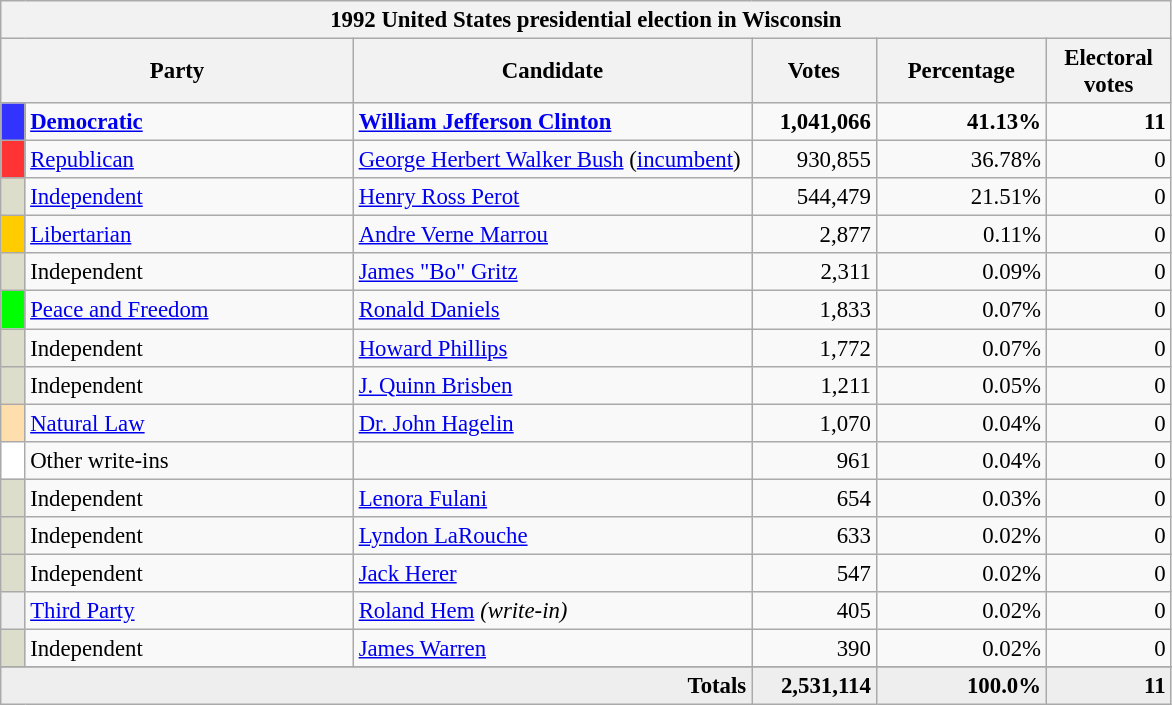<table class="wikitable" style="font-size: 95%;">
<tr>
<th colspan="6">1992 United States presidential election in Wisconsin</th>
</tr>
<tr>
<th colspan="2" style="width: 15em">Party</th>
<th style="width: 17em">Candidate</th>
<th style="width: 5em">Votes</th>
<th style="width: 7em">Percentage</th>
<th style="width: 5em">Electoral votes</th>
</tr>
<tr>
<th style="background-color:#3333FF; width: 3px"></th>
<td style="width: 130px"><strong><a href='#'>Democratic</a></strong></td>
<td><strong><a href='#'>William Jefferson Clinton</a></strong></td>
<td align="right"><strong>1,041,066</strong></td>
<td align="right"><strong>41.13%</strong></td>
<td align="right"><strong>11</strong></td>
</tr>
<tr>
<th style="background-color:#FF3333; width: 3px"></th>
<td style="width: 130px"><a href='#'>Republican</a></td>
<td><a href='#'>George Herbert Walker Bush</a> (<a href='#'>incumbent</a>)</td>
<td align="right">930,855</td>
<td align="right">36.78%</td>
<td align="right">0</td>
</tr>
<tr>
<th style="background-color:#DDDDCC; width: 3px"></th>
<td style="width: 130px"><a href='#'>Independent</a></td>
<td><a href='#'>Henry Ross Perot</a></td>
<td align="right">544,479</td>
<td align="right">21.51%</td>
<td align="right">0</td>
</tr>
<tr>
<th style="background-color:#FFCC00; width: 3px"></th>
<td style="width: 130px"><a href='#'>Libertarian</a></td>
<td><a href='#'>Andre Verne Marrou</a></td>
<td align="right">2,877</td>
<td align="right">0.11%</td>
<td align="right">0</td>
</tr>
<tr>
<th style="background-color:#DDDDCC; width: 3px"></th>
<td style="width: 130px">Independent</td>
<td><a href='#'>James "Bo" Gritz</a></td>
<td align="right">2,311</td>
<td align="right">0.09%</td>
<td align="right">0</td>
</tr>
<tr>
<th style="background-color:#00FF00; width: 3px"></th>
<td style="width: 130px"><a href='#'>Peace and Freedom</a></td>
<td><a href='#'>Ronald Daniels</a></td>
<td align="right">1,833</td>
<td align="right">0.07%</td>
<td align="right">0</td>
</tr>
<tr>
<th style="background-color:#DDDDCC; width: 3px"></th>
<td style="width: 130px">Independent</td>
<td><a href='#'>Howard Phillips</a></td>
<td align="right">1,772</td>
<td align="right">0.07%</td>
<td align="right">0</td>
</tr>
<tr>
<th style="background-color:#DDDDCC; width: 3px"></th>
<td style="width: 130px">Independent</td>
<td><a href='#'>J. Quinn Brisben</a></td>
<td align="right">1,211</td>
<td align="right">0.05%</td>
<td align="right">0</td>
</tr>
<tr>
<th style="background-color:NavajoWhite; width: 3px"></th>
<td style="width: 130px"><a href='#'>Natural Law</a></td>
<td><a href='#'>Dr. John Hagelin</a></td>
<td align="right">1,070</td>
<td align="right">0.04%</td>
<td align="right">0</td>
</tr>
<tr>
<th style="background-color:#FFFFFF; width: 3px"></th>
<td style="width: 130px">Other write-ins</td>
<td></td>
<td align="right">961</td>
<td align="right">0.04%</td>
<td align="right">0</td>
</tr>
<tr>
<th style="background-color:#DDDDCC; width: 3px"></th>
<td style="width: 130px">Independent</td>
<td><a href='#'>Lenora Fulani</a></td>
<td align="right">654</td>
<td align="right">0.03%</td>
<td align="right">0</td>
</tr>
<tr>
<th style="background-color:#DDDDCC; width: 3px"></th>
<td style="width: 130px">Independent</td>
<td><a href='#'>Lyndon LaRouche</a></td>
<td align="right">633</td>
<td align="right">0.02%</td>
<td align="right">0</td>
</tr>
<tr>
<th style="background-color:#DDDDCC; width: 3px"></th>
<td style="width: 130px">Independent</td>
<td><a href='#'>Jack Herer</a></td>
<td align="right">547</td>
<td align="right">0.02%</td>
<td align="right">0</td>
</tr>
<tr>
<th style="background-color:#EEEEEE; width: 3px"></th>
<td style="width: 130px"><a href='#'>Third Party</a></td>
<td><a href='#'>Roland Hem</a> <em>(write-in)</em></td>
<td align="right">405</td>
<td align="right">0.02%</td>
<td align="right">0</td>
</tr>
<tr>
<th style="background-color:#DDDDCC; width: 3px"></th>
<td style="width: 130px">Independent</td>
<td><a href='#'>James Warren</a></td>
<td align="right">390</td>
<td align="right">0.02%</td>
<td align="right">0</td>
</tr>
<tr>
</tr>
<tr bgcolor="#EEEEEE">
<td colspan="3" align="right"><strong>Totals</strong></td>
<td align="right"><strong>2,531,114</strong></td>
<td align="right"><strong>100.0%</strong></td>
<td align="right"><strong>11</strong></td>
</tr>
</table>
